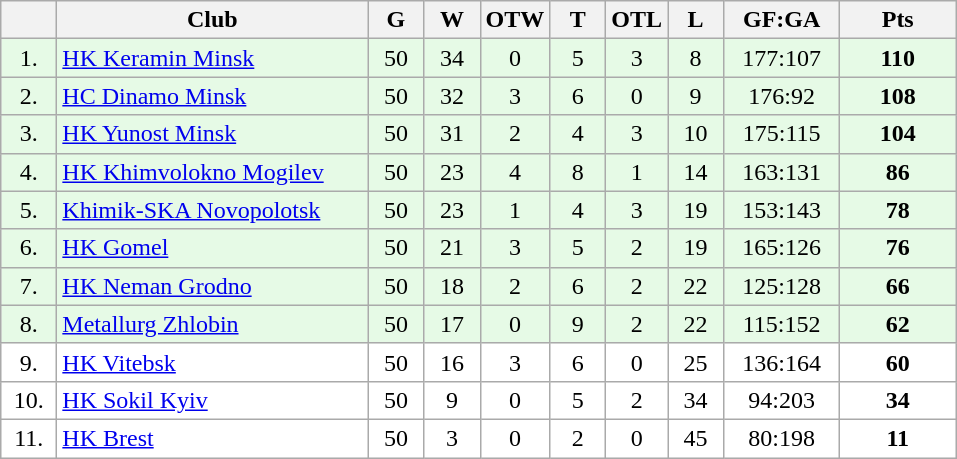<table class="wikitable">
<tr>
<th width="30"></th>
<th width="200">Club</th>
<th width="30">G</th>
<th width="30">W</th>
<th width="30">OTW</th>
<th width="30">T</th>
<th width="30">OTL</th>
<th width="30">L</th>
<th width="70">GF:GA</th>
<th width="70">Pts</th>
</tr>
<tr bgcolor="#e6fae6" align="center">
<td>1.</td>
<td align="left"> <a href='#'>HK Keramin Minsk</a></td>
<td>50</td>
<td>34</td>
<td>0</td>
<td>5</td>
<td>3</td>
<td>8</td>
<td>177:107</td>
<td><strong>110</strong></td>
</tr>
<tr bgcolor="#e6fae6" align="center">
<td>2.</td>
<td align="left"> <a href='#'>HC Dinamo Minsk</a></td>
<td>50</td>
<td>32</td>
<td>3</td>
<td>6</td>
<td>0</td>
<td>9</td>
<td>176:92</td>
<td><strong>108</strong></td>
</tr>
<tr bgcolor="#e6fae6" align="center">
<td>3.</td>
<td align="left"> <a href='#'>HK Yunost Minsk</a></td>
<td>50</td>
<td>31</td>
<td>2</td>
<td>4</td>
<td>3</td>
<td>10</td>
<td>175:115</td>
<td><strong>104</strong></td>
</tr>
<tr bgcolor="#e6fae6" align="center">
<td>4.</td>
<td align="left"> <a href='#'>HK Khimvolokno Mogilev</a></td>
<td>50</td>
<td>23</td>
<td>4</td>
<td>8</td>
<td>1</td>
<td>14</td>
<td>163:131</td>
<td><strong>86</strong></td>
</tr>
<tr bgcolor="#e6fae6" align="center">
<td>5.</td>
<td align="left"> <a href='#'>Khimik-SKA Novopolotsk</a></td>
<td>50</td>
<td>23</td>
<td>1</td>
<td>4</td>
<td>3</td>
<td>19</td>
<td>153:143</td>
<td><strong>78</strong></td>
</tr>
<tr bgcolor="#e6fae6" align="center">
<td>6.</td>
<td align="left"> <a href='#'>HK Gomel</a></td>
<td>50</td>
<td>21</td>
<td>3</td>
<td>5</td>
<td>2</td>
<td>19</td>
<td>165:126</td>
<td><strong>76</strong></td>
</tr>
<tr bgcolor="#e6fae6" align="center">
<td>7.</td>
<td align="left"> <a href='#'>HK Neman Grodno</a></td>
<td>50</td>
<td>18</td>
<td>2</td>
<td>6</td>
<td>2</td>
<td>22</td>
<td>125:128</td>
<td><strong>66</strong></td>
</tr>
<tr bgcolor="#e6fae6" align="center">
<td>8.</td>
<td align="left"> <a href='#'>Metallurg Zhlobin</a></td>
<td>50</td>
<td>17</td>
<td>0</td>
<td>9</td>
<td>2</td>
<td>22</td>
<td>115:152</td>
<td><strong>62</strong></td>
</tr>
<tr bgcolor="#FFFFFF" align="center">
<td>9.</td>
<td align="left"> <a href='#'>HK Vitebsk</a></td>
<td>50</td>
<td>16</td>
<td>3</td>
<td>6</td>
<td>0</td>
<td>25</td>
<td>136:164</td>
<td><strong>60</strong></td>
</tr>
<tr bgcolor="#FFFFFF" align="center">
<td>10.</td>
<td align="left"> <a href='#'>HK Sokil Kyiv</a></td>
<td>50</td>
<td>9</td>
<td>0</td>
<td>5</td>
<td>2</td>
<td>34</td>
<td>94:203</td>
<td><strong>34</strong></td>
</tr>
<tr bgcolor="#FFFFFF" align="center">
<td>11.</td>
<td align="left"> <a href='#'>HK Brest</a></td>
<td>50</td>
<td>3</td>
<td>0</td>
<td>2</td>
<td>0</td>
<td>45</td>
<td>80:198</td>
<td><strong>11</strong></td>
</tr>
</table>
